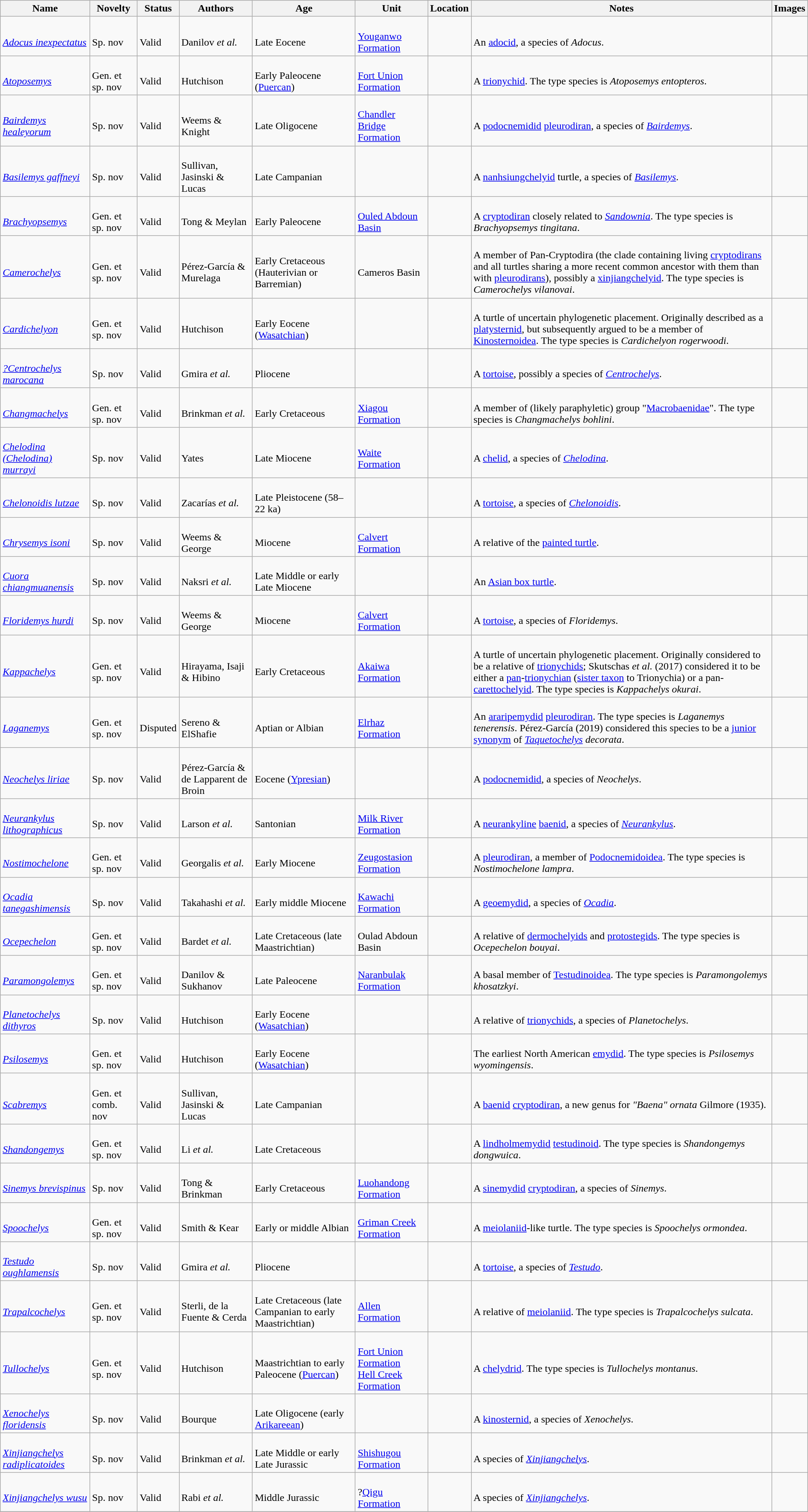<table class="wikitable sortable" align="center" width="100%">
<tr>
<th>Name</th>
<th>Novelty</th>
<th>Status</th>
<th>Authors</th>
<th>Age</th>
<th>Unit</th>
<th>Location</th>
<th>Notes</th>
<th>Images</th>
</tr>
<tr>
<td><br><em><a href='#'>Adocus inexpectatus</a></em></td>
<td><br>Sp. nov</td>
<td><br>Valid</td>
<td><br>Danilov <em>et al.</em></td>
<td><br>Late Eocene</td>
<td><br><a href='#'>Youganwo Formation</a></td>
<td><br></td>
<td><br>An <a href='#'>adocid</a>, a species of <em>Adocus</em>.</td>
<td></td>
</tr>
<tr>
<td><br><em><a href='#'>Atoposemys</a></em></td>
<td><br>Gen. et sp. nov</td>
<td><br>Valid</td>
<td><br>Hutchison</td>
<td><br>Early Paleocene (<a href='#'>Puercan</a>)</td>
<td><br><a href='#'>Fort Union Formation</a></td>
<td><br></td>
<td><br>A <a href='#'>trionychid</a>. The type species is <em>Atoposemys entopteros</em>.</td>
<td></td>
</tr>
<tr>
<td><br><em><a href='#'>Bairdemys healeyorum</a></em></td>
<td><br>Sp. nov</td>
<td><br>Valid</td>
<td><br>Weems & Knight</td>
<td><br>Late Oligocene</td>
<td><br><a href='#'>Chandler Bridge Formation</a></td>
<td><br></td>
<td><br>A <a href='#'>podocnemidid</a> <a href='#'>pleurodiran</a>, a species of <em><a href='#'>Bairdemys</a></em>.</td>
<td></td>
</tr>
<tr>
<td><br><em><a href='#'>Basilemys gaffneyi</a></em></td>
<td><br>Sp. nov</td>
<td><br>Valid</td>
<td><br>Sullivan, Jasinski & Lucas</td>
<td><br>Late Campanian</td>
<td></td>
<td><br></td>
<td><br>A <a href='#'>nanhsiungchelyid</a> turtle, a species of <em><a href='#'>Basilemys</a></em>.</td>
<td></td>
</tr>
<tr>
<td><br><em><a href='#'>Brachyopsemys</a></em></td>
<td><br>Gen. et sp. nov</td>
<td><br>Valid</td>
<td><br>Tong & Meylan</td>
<td><br>Early Paleocene</td>
<td><br><a href='#'>Ouled Abdoun Basin</a></td>
<td><br></td>
<td><br>A <a href='#'>cryptodiran</a> closely related to <em><a href='#'>Sandownia</a></em>. The type species is <em>Brachyopsemys tingitana</em>.</td>
<td></td>
</tr>
<tr>
<td><br><em><a href='#'>Camerochelys</a></em></td>
<td><br>Gen. et sp. nov</td>
<td><br>Valid</td>
<td><br>Pérez-García & Murelaga</td>
<td><br>Early Cretaceous (Hauterivian or Barremian)</td>
<td><br>Cameros Basin</td>
<td><br></td>
<td><br>A member of Pan-Cryptodira (the clade containing living <a href='#'>cryptodirans</a> and all turtles sharing a more recent common ancestor with them than with <a href='#'>pleurodirans</a>), possibly a <a href='#'>xinjiangchelyid</a>. The type species is <em>Camerochelys vilanovai</em>.</td>
<td></td>
</tr>
<tr>
<td><br><em><a href='#'>Cardichelyon</a></em></td>
<td><br>Gen. et sp. nov</td>
<td><br>Valid</td>
<td><br>Hutchison</td>
<td><br>Early Eocene (<a href='#'>Wasatchian</a>)</td>
<td></td>
<td><br></td>
<td><br>A turtle of uncertain phylogenetic placement. Originally described as a <a href='#'>platysternid</a>, but subsequently argued to be a member of <a href='#'>Kinosternoidea</a>. The type species is <em>Cardichelyon rogerwoodi</em>.</td>
<td></td>
</tr>
<tr>
<td><br><em><a href='#'>?Centrochelys marocana</a></em></td>
<td><br>Sp. nov</td>
<td><br>Valid</td>
<td><br>Gmira <em>et al.</em></td>
<td><br>Pliocene</td>
<td></td>
<td><br></td>
<td><br>A <a href='#'>tortoise</a>, possibly a species of <em><a href='#'>Centrochelys</a></em>.</td>
<td></td>
</tr>
<tr>
<td><br><em><a href='#'>Changmachelys</a></em></td>
<td><br>Gen. et sp. nov</td>
<td><br>Valid</td>
<td><br>Brinkman <em>et al.</em></td>
<td><br>Early Cretaceous</td>
<td><br><a href='#'>Xiagou Formation</a></td>
<td><br></td>
<td><br>A member of (likely paraphyletic) group "<a href='#'>Macrobaenidae</a>". The type species is <em>Changmachelys bohlini</em>.</td>
<td></td>
</tr>
<tr>
<td><br><em><a href='#'>Chelodina (Chelodina) murrayi</a></em></td>
<td><br>Sp. nov</td>
<td><br>Valid</td>
<td><br>Yates</td>
<td><br>Late Miocene</td>
<td><br><a href='#'>Waite Formation</a></td>
<td><br></td>
<td><br>A <a href='#'>chelid</a>, a species of <em><a href='#'>Chelodina</a></em>.</td>
<td></td>
</tr>
<tr>
<td><br><em><a href='#'>Chelonoidis lutzae</a></em></td>
<td><br>Sp. nov</td>
<td><br>Valid</td>
<td><br>Zacarías <em>et al.</em></td>
<td><br>Late Pleistocene (58–22 ka)</td>
<td></td>
<td><br></td>
<td><br>A <a href='#'>tortoise</a>, a species of <em><a href='#'>Chelonoidis</a></em>.</td>
<td></td>
</tr>
<tr>
<td><br><em><a href='#'>Chrysemys isoni</a></em></td>
<td><br>Sp. nov</td>
<td><br>Valid</td>
<td><br>Weems & George</td>
<td><br>Miocene</td>
<td><br><a href='#'>Calvert Formation</a></td>
<td><br></td>
<td><br>A relative of the <a href='#'>painted turtle</a>.</td>
<td></td>
</tr>
<tr>
<td><br><em><a href='#'>Cuora chiangmuanensis</a></em></td>
<td><br>Sp. nov</td>
<td><br>Valid</td>
<td><br>Naksri <em>et al.</em></td>
<td><br>Late Middle or early Late Miocene</td>
<td></td>
<td><br></td>
<td><br>An <a href='#'>Asian box turtle</a>.</td>
<td></td>
</tr>
<tr>
<td><br><em><a href='#'>Floridemys hurdi</a></em></td>
<td><br>Sp. nov</td>
<td><br>Valid</td>
<td><br>Weems & George</td>
<td><br>Miocene</td>
<td><br><a href='#'>Calvert Formation</a></td>
<td><br></td>
<td><br>A <a href='#'>tortoise</a>, a species of <em>Floridemys</em>.</td>
<td></td>
</tr>
<tr>
<td><br><em><a href='#'>Kappachelys</a></em></td>
<td><br>Gen. et sp. nov</td>
<td><br>Valid</td>
<td><br>Hirayama, Isaji & Hibino</td>
<td><br>Early Cretaceous</td>
<td><br><a href='#'>Akaiwa Formation</a></td>
<td><br></td>
<td><br>A turtle of uncertain phylogenetic placement. Originally considered to be a relative of <a href='#'>trionychids</a>; Skutschas <em>et al.</em> (2017) considered it to be either a <a href='#'>pan</a>-<a href='#'>trionychian</a> (<a href='#'>sister taxon</a> to Trionychia) or a pan-<a href='#'>carettochelyid</a>. The type species is <em>Kappachelys okurai</em>.</td>
<td></td>
</tr>
<tr>
<td><br><em><a href='#'>Laganemys</a></em></td>
<td><br>Gen. et sp. nov</td>
<td><br>Disputed</td>
<td><br>Sereno & ElShafie</td>
<td><br>Aptian or Albian</td>
<td><br><a href='#'>Elrhaz Formation</a></td>
<td><br></td>
<td><br>An <a href='#'>araripemydid</a> <a href='#'>pleurodiran</a>. The type species is <em>Laganemys tenerensis</em>. Pérez-García (2019) considered this species to be a <a href='#'>junior synonym</a> of <em><a href='#'>Taquetochelys</a> decorata</em>.</td>
<td></td>
</tr>
<tr>
<td><br><em><a href='#'>Neochelys liriae</a></em></td>
<td><br>Sp. nov</td>
<td><br>Valid</td>
<td><br>Pérez-García & de Lapparent de Broin</td>
<td><br>Eocene (<a href='#'>Ypresian</a>)</td>
<td></td>
<td><br></td>
<td><br>A <a href='#'>podocnemidid</a>, a species of <em>Neochelys</em>.</td>
<td></td>
</tr>
<tr>
<td><br><em><a href='#'>Neurankylus lithographicus</a></em></td>
<td><br>Sp. nov</td>
<td><br>Valid</td>
<td><br>Larson <em>et al.</em></td>
<td><br>Santonian</td>
<td><br><a href='#'>Milk River Formation</a></td>
<td><br></td>
<td><br>A <a href='#'>neurankyline</a> <a href='#'>baenid</a>, a species of <em><a href='#'>Neurankylus</a></em>.</td>
<td></td>
</tr>
<tr>
<td><br><em><a href='#'>Nostimochelone</a></em></td>
<td><br>Gen. et sp. nov</td>
<td><br>Valid</td>
<td><br>Georgalis <em>et al.</em></td>
<td><br>Early Miocene</td>
<td><br><a href='#'>Zeugostasion Formation</a></td>
<td><br></td>
<td><br>A <a href='#'>pleurodiran</a>, a member of <a href='#'>Podocnemidoidea</a>. The type species is <em>Nostimochelone lampra</em>.</td>
<td></td>
</tr>
<tr>
<td><br><em><a href='#'>Ocadia tanegashimensis</a></em></td>
<td><br>Sp. nov</td>
<td><br>Valid</td>
<td><br>Takahashi <em>et al.</em></td>
<td><br>Early middle Miocene</td>
<td><br><a href='#'>Kawachi Formation</a></td>
<td><br></td>
<td><br>A <a href='#'>geoemydid</a>, a species of <em><a href='#'>Ocadia</a></em>.</td>
<td></td>
</tr>
<tr>
<td><br><em><a href='#'>Ocepechelon</a></em></td>
<td><br>Gen. et sp. nov</td>
<td><br>Valid</td>
<td><br>Bardet <em>et al.</em></td>
<td><br>Late Cretaceous (late Maastrichtian)</td>
<td><br>Oulad Abdoun Basin</td>
<td><br></td>
<td><br>A relative of <a href='#'>dermochelyids</a> and <a href='#'>protostegids</a>. The type species is <em>Ocepechelon bouyai</em>.</td>
<td></td>
</tr>
<tr>
<td><br><em><a href='#'>Paramongolemys</a></em></td>
<td><br>Gen. et sp. nov</td>
<td><br>Valid</td>
<td><br>Danilov & Sukhanov</td>
<td><br>Late Paleocene</td>
<td><br><a href='#'>Naranbulak Formation</a></td>
<td><br></td>
<td><br>A basal member of <a href='#'>Testudinoidea</a>. The type species is <em>Paramongolemys khosatzkyi</em>.</td>
<td></td>
</tr>
<tr>
<td><br><em><a href='#'>Planetochelys dithyros</a></em></td>
<td><br>Sp. nov</td>
<td><br>Valid</td>
<td><br>Hutchison</td>
<td><br>Early Eocene (<a href='#'>Wasatchian</a>)</td>
<td></td>
<td><br></td>
<td><br>A relative of <a href='#'>trionychids</a>, a species of <em>Planetochelys</em>.</td>
<td></td>
</tr>
<tr>
<td><br><em><a href='#'>Psilosemys</a></em></td>
<td><br>Gen. et sp. nov</td>
<td><br>Valid</td>
<td><br>Hutchison</td>
<td><br>Early Eocene (<a href='#'>Wasatchian</a>)</td>
<td></td>
<td><br></td>
<td><br>The earliest North American <a href='#'>emydid</a>. The type species is <em>Psilosemys wyomingensis</em>.</td>
<td></td>
</tr>
<tr>
<td><br><em><a href='#'>Scabremys</a></em></td>
<td><br>Gen. et comb. nov</td>
<td><br>Valid</td>
<td><br>Sullivan, Jasinski & Lucas</td>
<td><br>Late Campanian</td>
<td></td>
<td><br></td>
<td><br>A <a href='#'>baenid</a> <a href='#'>cryptodiran</a>, a new genus for <em>"Baena" ornata</em> Gilmore (1935).</td>
<td></td>
</tr>
<tr>
<td><br><em><a href='#'>Shandongemys</a></em></td>
<td><br>Gen. et sp. nov</td>
<td><br>Valid</td>
<td><br>Li <em>et al.</em></td>
<td><br>Late Cretaceous</td>
<td></td>
<td><br></td>
<td><br>A <a href='#'>lindholmemydid</a> <a href='#'>testudinoid</a>. The type species is <em>Shandongemys dongwuica</em>.</td>
<td></td>
</tr>
<tr>
<td><br><em><a href='#'>Sinemys brevispinus</a></em></td>
<td><br>Sp. nov</td>
<td><br>Valid</td>
<td><br>Tong & Brinkman</td>
<td><br>Early Cretaceous</td>
<td><br><a href='#'>Luohandong Formation</a></td>
<td><br></td>
<td><br>A <a href='#'>sinemydid</a> <a href='#'>cryptodiran</a>, a species of <em>Sinemys</em>.</td>
<td></td>
</tr>
<tr>
<td><br><em><a href='#'>Spoochelys</a></em></td>
<td><br>Gen. et sp. nov</td>
<td><br>Valid</td>
<td><br>Smith & Kear</td>
<td><br>Early or middle Albian</td>
<td><br><a href='#'>Griman Creek Formation</a></td>
<td><br></td>
<td><br>A <a href='#'>meiolaniid</a>-like turtle. The type species is <em>Spoochelys ormondea</em>.</td>
<td></td>
</tr>
<tr>
<td><br><em><a href='#'>Testudo oughlamensis</a></em></td>
<td><br>Sp. nov</td>
<td><br>Valid</td>
<td><br>Gmira <em>et al.</em></td>
<td><br>Pliocene</td>
<td></td>
<td><br></td>
<td><br>A <a href='#'>tortoise</a>, a species of <em><a href='#'>Testudo</a></em>.</td>
<td></td>
</tr>
<tr>
<td><br><em><a href='#'>Trapalcochelys</a></em></td>
<td><br>Gen. et sp. nov</td>
<td><br>Valid</td>
<td><br>Sterli, de la Fuente & Cerda</td>
<td><br>Late Cretaceous (late Campanian to early Maastrichtian)</td>
<td><br><a href='#'>Allen Formation</a></td>
<td><br></td>
<td><br>A relative of <a href='#'>meiolaniid</a>. The type species is <em>Trapalcochelys sulcata</em>.</td>
<td></td>
</tr>
<tr>
<td><br><em><a href='#'>Tullochelys</a></em></td>
<td><br>Gen. et sp. nov</td>
<td><br>Valid</td>
<td><br>Hutchison</td>
<td><br>Maastrichtian to early Paleocene (<a href='#'>Puercan</a>)</td>
<td><br><a href='#'>Fort Union Formation</a><br>
<a href='#'>Hell Creek Formation</a></td>
<td><br></td>
<td><br>A <a href='#'>chelydrid</a>. The type species is <em>Tullochelys montanus</em>.</td>
<td></td>
</tr>
<tr>
<td><br><em><a href='#'>Xenochelys floridensis</a></em></td>
<td><br>Sp. nov</td>
<td><br>Valid</td>
<td><br>Bourque</td>
<td><br>Late Oligocene (early <a href='#'>Arikareean</a>)</td>
<td></td>
<td><br></td>
<td><br>A <a href='#'>kinosternid</a>, a species of <em>Xenochelys</em>.</td>
<td></td>
</tr>
<tr>
<td><br><em><a href='#'>Xinjiangchelys radiplicatoides</a></em></td>
<td><br>Sp. nov</td>
<td><br>Valid</td>
<td><br>Brinkman <em>et al.</em></td>
<td><br>Late Middle or early Late Jurassic</td>
<td><br><a href='#'>Shishugou Formation</a></td>
<td><br></td>
<td><br>A species of <em><a href='#'>Xinjiangchelys</a></em>.</td>
<td></td>
</tr>
<tr>
<td><br><em><a href='#'>Xinjiangchelys wusu</a></em></td>
<td><br>Sp. nov</td>
<td><br>Valid</td>
<td><br>Rabi <em>et al.</em></td>
<td><br>Middle Jurassic</td>
<td><br>?<a href='#'>Qigu Formation</a></td>
<td><br></td>
<td><br>A species of <em><a href='#'>Xinjiangchelys</a></em>.</td>
<td></td>
</tr>
<tr>
</tr>
</table>
